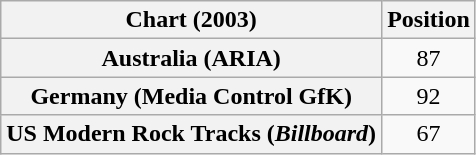<table class="wikitable sortable plainrowheaders" style="text-align:center">
<tr>
<th scope="col">Chart (2003)</th>
<th scope="col">Position</th>
</tr>
<tr>
<th scope="row">Australia (ARIA)</th>
<td>87</td>
</tr>
<tr>
<th scope="row">Germany (Media Control GfK)</th>
<td>92</td>
</tr>
<tr>
<th scope="row">US Modern Rock Tracks (<em>Billboard</em>)</th>
<td>67</td>
</tr>
</table>
